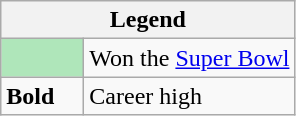<table class="wikitable mw-collapsible">
<tr>
<th colspan="2">Legend</th>
</tr>
<tr>
<td style="background:#afe6ba; width:3em;"></td>
<td>Won the <a href='#'>Super Bowl</a></td>
</tr>
<tr>
<td><strong>Bold</strong></td>
<td>Career high</td>
</tr>
</table>
